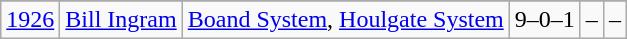<table class="wikitable">
<tr>
</tr>
<tr>
<td><a href='#'>1926</a></td>
<td><a href='#'>Bill Ingram</a></td>
<td><a href='#'>Boand System</a>, <a href='#'>Houlgate System</a></td>
<td>9–0–1</td>
<td>–</td>
<td>–</td>
</tr>
</table>
